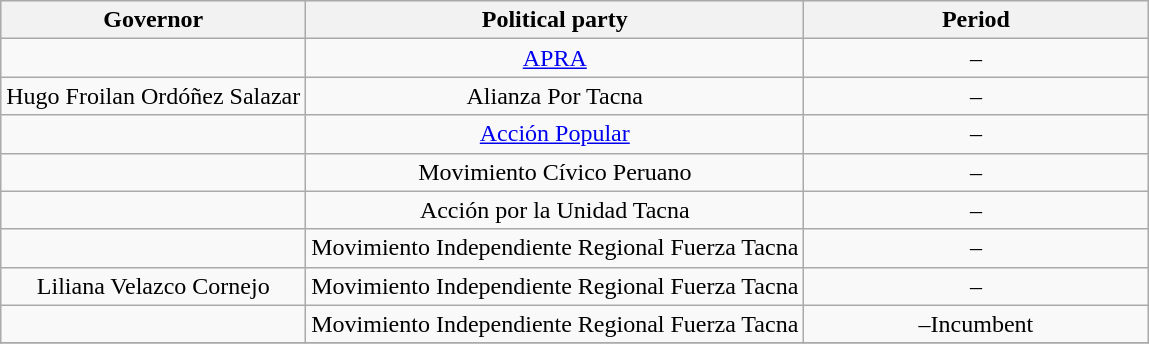<table class=wikitable>
<tr style="text-align:center; background:#e6e9ff;">
<th>Governor</th>
<th>Political party</th>
<th width=30%>Period<br></th>
</tr>
<tr>
<td align="center"></td>
<td align="center"><a href='#'>APRA</a></td>
<td align="center">–<br></td>
</tr>
<tr>
<td align="center">Hugo Froilan Ordóñez Salazar</td>
<td align="center">Alianza Por Tacna</td>
<td align="center">–<br></td>
</tr>
<tr>
<td align="center"></td>
<td align="center"><a href='#'>Acción Popular</a></td>
<td align="center">–<br></td>
</tr>
<tr>
<td align="center"></td>
<td align="center">Movimiento Cívico Peruano</td>
<td align="center">–<br></td>
</tr>
<tr>
<td align="center"></td>
<td align="center">Acción por la Unidad Tacna</td>
<td align="center">–<br></td>
</tr>
<tr>
<td align="center"></td>
<td align="center">Movimiento Independiente Regional Fuerza Tacna</td>
<td align="center">–<br></td>
</tr>
<tr>
<td align="center">Liliana Velazco Cornejo</td>
<td align="center">Movimiento Independiente Regional Fuerza Tacna</td>
<td align="center">–<br></td>
</tr>
<tr>
<td align="center"></td>
<td align="center">Movimiento Independiente Regional Fuerza Tacna</td>
<td align="center">–Incumbent<br></td>
</tr>
<tr>
</tr>
</table>
